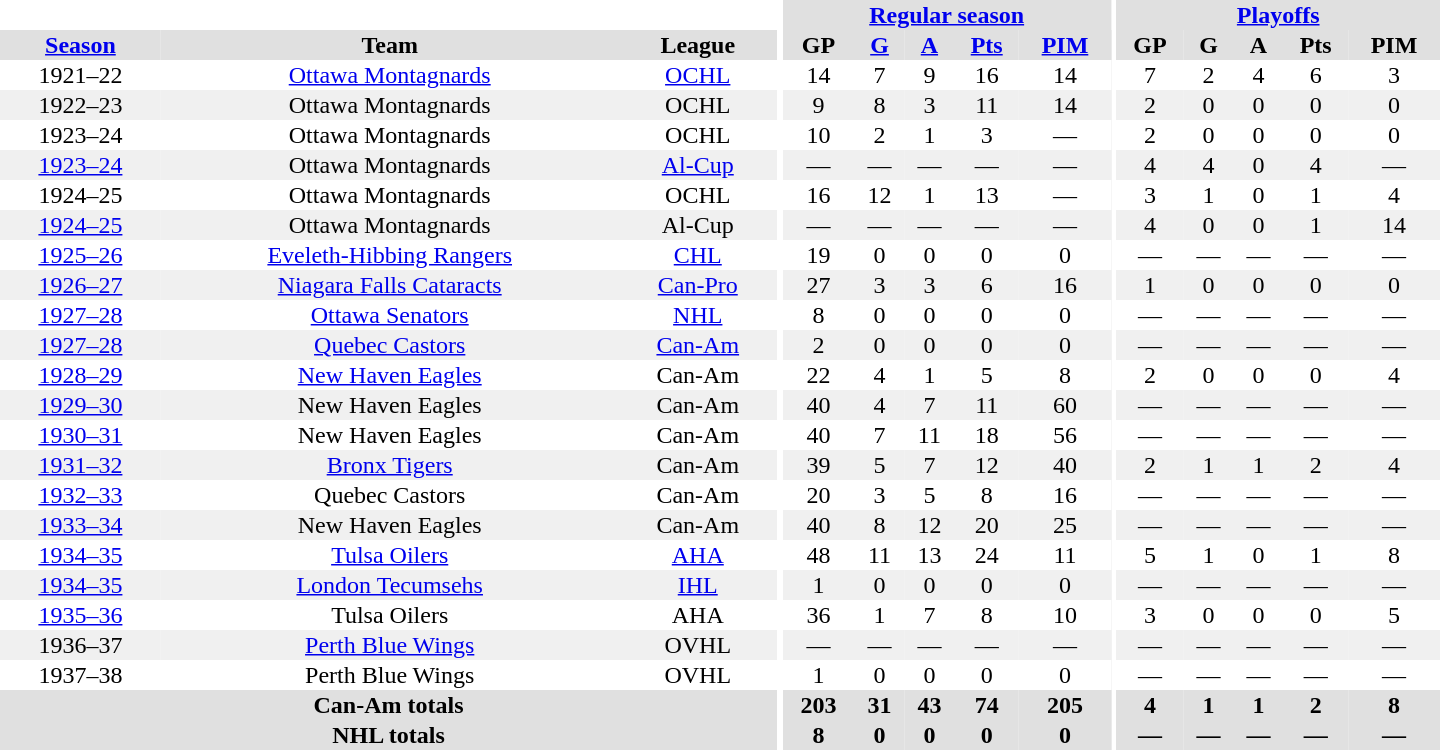<table border="0" cellpadding="1" cellspacing="0" style="text-align:center; width:60em">
<tr bgcolor="#e0e0e0">
<th colspan="3" bgcolor="#ffffff"></th>
<th rowspan="100" bgcolor="#ffffff"></th>
<th colspan="5"><a href='#'>Regular season</a></th>
<th rowspan="100" bgcolor="#ffffff"></th>
<th colspan="5"><a href='#'>Playoffs</a></th>
</tr>
<tr bgcolor="#e0e0e0">
<th><a href='#'>Season</a></th>
<th>Team</th>
<th>League</th>
<th>GP</th>
<th><a href='#'>G</a></th>
<th><a href='#'>A</a></th>
<th><a href='#'>Pts</a></th>
<th><a href='#'>PIM</a></th>
<th>GP</th>
<th>G</th>
<th>A</th>
<th>Pts</th>
<th>PIM</th>
</tr>
<tr>
<td>1921–22</td>
<td><a href='#'>Ottawa Montagnards</a></td>
<td><a href='#'>OCHL</a></td>
<td>14</td>
<td>7</td>
<td>9</td>
<td>16</td>
<td>14</td>
<td>7</td>
<td>2</td>
<td>4</td>
<td>6</td>
<td>3</td>
</tr>
<tr bgcolor="#f0f0f0">
<td>1922–23</td>
<td>Ottawa Montagnards</td>
<td>OCHL</td>
<td>9</td>
<td>8</td>
<td>3</td>
<td>11</td>
<td>14</td>
<td>2</td>
<td>0</td>
<td>0</td>
<td>0</td>
<td>0</td>
</tr>
<tr>
<td>1923–24</td>
<td>Ottawa Montagnards</td>
<td>OCHL</td>
<td>10</td>
<td>2</td>
<td>1</td>
<td>3</td>
<td>—</td>
<td>2</td>
<td>0</td>
<td>0</td>
<td>0</td>
<td>0</td>
</tr>
<tr bgcolor="#f0f0f0">
<td><a href='#'>1923–24</a></td>
<td>Ottawa Montagnards</td>
<td><a href='#'>Al-Cup</a></td>
<td>—</td>
<td>—</td>
<td>—</td>
<td>—</td>
<td>—</td>
<td>4</td>
<td>4</td>
<td>0</td>
<td>4</td>
<td>—</td>
</tr>
<tr>
<td>1924–25</td>
<td>Ottawa Montagnards</td>
<td>OCHL</td>
<td>16</td>
<td>12</td>
<td>1</td>
<td>13</td>
<td>—</td>
<td>3</td>
<td>1</td>
<td>0</td>
<td>1</td>
<td>4</td>
</tr>
<tr bgcolor="#f0f0f0">
<td><a href='#'>1924–25</a></td>
<td>Ottawa Montagnards</td>
<td>Al-Cup</td>
<td>—</td>
<td>—</td>
<td>—</td>
<td>—</td>
<td>—</td>
<td>4</td>
<td>0</td>
<td>0</td>
<td>1</td>
<td>14</td>
</tr>
<tr>
<td><a href='#'>1925–26</a></td>
<td><a href='#'>Eveleth-Hibbing Rangers</a></td>
<td><a href='#'>CHL</a></td>
<td>19</td>
<td>0</td>
<td>0</td>
<td>0</td>
<td>0</td>
<td>—</td>
<td>—</td>
<td>—</td>
<td>—</td>
<td>—</td>
</tr>
<tr bgcolor="#f0f0f0">
<td><a href='#'>1926–27</a></td>
<td><a href='#'>Niagara Falls Cataracts</a></td>
<td><a href='#'>Can-Pro</a></td>
<td>27</td>
<td>3</td>
<td>3</td>
<td>6</td>
<td>16</td>
<td>1</td>
<td>0</td>
<td>0</td>
<td>0</td>
<td>0</td>
</tr>
<tr>
<td><a href='#'>1927–28</a></td>
<td><a href='#'>Ottawa Senators</a></td>
<td><a href='#'>NHL</a></td>
<td>8</td>
<td>0</td>
<td>0</td>
<td>0</td>
<td>0</td>
<td>—</td>
<td>—</td>
<td>—</td>
<td>—</td>
<td>—</td>
</tr>
<tr bgcolor="#f0f0f0">
<td><a href='#'>1927–28</a></td>
<td><a href='#'>Quebec Castors</a></td>
<td><a href='#'>Can-Am</a></td>
<td>2</td>
<td>0</td>
<td>0</td>
<td>0</td>
<td>0</td>
<td>—</td>
<td>—</td>
<td>—</td>
<td>—</td>
<td>—</td>
</tr>
<tr>
<td><a href='#'>1928–29</a></td>
<td><a href='#'>New Haven Eagles</a></td>
<td>Can-Am</td>
<td>22</td>
<td>4</td>
<td>1</td>
<td>5</td>
<td>8</td>
<td>2</td>
<td>0</td>
<td>0</td>
<td>0</td>
<td>4</td>
</tr>
<tr bgcolor="#f0f0f0">
<td><a href='#'>1929–30</a></td>
<td>New Haven Eagles</td>
<td>Can-Am</td>
<td>40</td>
<td>4</td>
<td>7</td>
<td>11</td>
<td>60</td>
<td>—</td>
<td>—</td>
<td>—</td>
<td>—</td>
<td>—</td>
</tr>
<tr>
<td><a href='#'>1930–31</a></td>
<td>New Haven Eagles</td>
<td>Can-Am</td>
<td>40</td>
<td>7</td>
<td>11</td>
<td>18</td>
<td>56</td>
<td>—</td>
<td>—</td>
<td>—</td>
<td>—</td>
<td>—</td>
</tr>
<tr bgcolor="#f0f0f0">
<td><a href='#'>1931–32</a></td>
<td><a href='#'>Bronx Tigers</a></td>
<td>Can-Am</td>
<td>39</td>
<td>5</td>
<td>7</td>
<td>12</td>
<td>40</td>
<td>2</td>
<td>1</td>
<td>1</td>
<td>2</td>
<td>4</td>
</tr>
<tr>
<td><a href='#'>1932–33</a></td>
<td>Quebec Castors</td>
<td>Can-Am</td>
<td>20</td>
<td>3</td>
<td>5</td>
<td>8</td>
<td>16</td>
<td>—</td>
<td>—</td>
<td>—</td>
<td>—</td>
<td>—</td>
</tr>
<tr bgcolor="#f0f0f0">
<td><a href='#'>1933–34</a></td>
<td>New Haven Eagles</td>
<td>Can-Am</td>
<td>40</td>
<td>8</td>
<td>12</td>
<td>20</td>
<td>25</td>
<td>—</td>
<td>—</td>
<td>—</td>
<td>—</td>
<td>—</td>
</tr>
<tr>
<td><a href='#'>1934–35</a></td>
<td><a href='#'>Tulsa Oilers</a></td>
<td><a href='#'>AHA</a></td>
<td>48</td>
<td>11</td>
<td>13</td>
<td>24</td>
<td>11</td>
<td>5</td>
<td>1</td>
<td>0</td>
<td>1</td>
<td>8</td>
</tr>
<tr bgcolor="#f0f0f0">
<td><a href='#'>1934–35</a></td>
<td><a href='#'>London Tecumsehs</a></td>
<td><a href='#'>IHL</a></td>
<td>1</td>
<td>0</td>
<td>0</td>
<td>0</td>
<td>0</td>
<td>—</td>
<td>—</td>
<td>—</td>
<td>—</td>
<td>—</td>
</tr>
<tr>
<td><a href='#'>1935–36</a></td>
<td>Tulsa Oilers</td>
<td>AHA</td>
<td>36</td>
<td>1</td>
<td>7</td>
<td>8</td>
<td>10</td>
<td>3</td>
<td>0</td>
<td>0</td>
<td>0</td>
<td>5</td>
</tr>
<tr bgcolor="#f0f0f0">
<td>1936–37</td>
<td><a href='#'>Perth Blue Wings</a></td>
<td>OVHL</td>
<td>—</td>
<td>—</td>
<td>—</td>
<td>—</td>
<td>—</td>
<td>—</td>
<td>—</td>
<td>—</td>
<td>—</td>
<td>—</td>
</tr>
<tr>
<td>1937–38</td>
<td>Perth Blue Wings</td>
<td>OVHL</td>
<td>1</td>
<td>0</td>
<td>0</td>
<td>0</td>
<td>0</td>
<td>—</td>
<td>—</td>
<td>—</td>
<td>—</td>
<td>—</td>
</tr>
<tr bgcolor="#e0e0e0">
<th colspan="3">Can-Am totals</th>
<th>203</th>
<th>31</th>
<th>43</th>
<th>74</th>
<th>205</th>
<th>4</th>
<th>1</th>
<th>1</th>
<th>2</th>
<th>8</th>
</tr>
<tr bgcolor="#e0e0e0">
<th colspan="3">NHL totals</th>
<th>8</th>
<th>0</th>
<th>0</th>
<th>0</th>
<th>0</th>
<th>—</th>
<th>—</th>
<th>—</th>
<th>—</th>
<th>—</th>
</tr>
</table>
